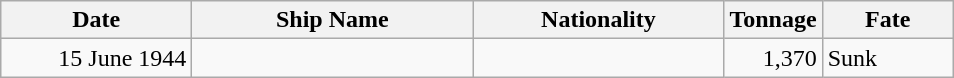<table class="wikitable sortable">
<tr>
<th width="120px">Date</th>
<th width="180px">Ship Name</th>
<th width="160px">Nationality</th>
<th width="25px">Tonnage</th>
<th width="80px">Fate</th>
</tr>
<tr>
<td align="right">15 June 1944</td>
<td align="left"></td>
<td align="left"></td>
<td align="right">1,370</td>
<td align="left">Sunk</td>
</tr>
</table>
